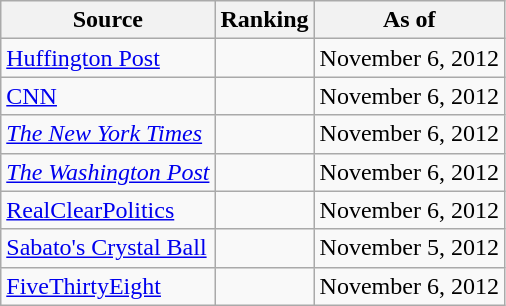<table class="wikitable" style="text-align:center">
<tr>
<th>Source</th>
<th>Ranking</th>
<th>As of</th>
</tr>
<tr>
<td align="left"><a href='#'>Huffington Post</a></td>
<td></td>
<td>November 6, 2012</td>
</tr>
<tr>
<td align="left"><a href='#'>CNN</a></td>
<td></td>
<td>November 6, 2012</td>
</tr>
<tr>
<td align=left><em><a href='#'>The New York Times</a></em></td>
<td></td>
<td>November 6, 2012</td>
</tr>
<tr>
<td align="left"><em><a href='#'>The Washington Post</a></em></td>
<td></td>
<td>November 6, 2012</td>
</tr>
<tr>
<td align="left"><a href='#'>RealClearPolitics</a></td>
<td></td>
<td>November 6, 2012</td>
</tr>
<tr>
<td align="left"><a href='#'>Sabato's Crystal Ball</a></td>
<td></td>
<td>November 5, 2012</td>
</tr>
<tr>
<td align="left"><a href='#'>FiveThirtyEight</a></td>
<td></td>
<td>November 6, 2012</td>
</tr>
</table>
